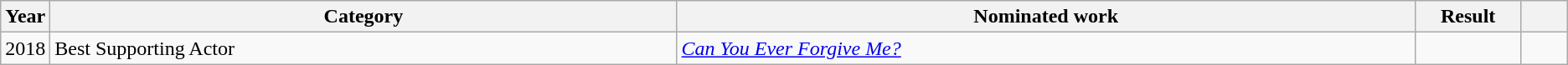<table class=wikitable>
<tr>
<th scope="col" style="width:1em;">Year</th>
<th scope="col" style="width:33em;">Category</th>
<th scope="col" style="width:39em;">Nominated work</th>
<th scope="col" style="width:5em;">Result</th>
<th scope="col" style="width:2em;"></th>
</tr>
<tr>
<td>2018</td>
<td>Best Supporting Actor</td>
<td><em><a href='#'>Can You Ever Forgive Me?</a></em></td>
<td></td>
<td style="text-align:center;"></td>
</tr>
</table>
